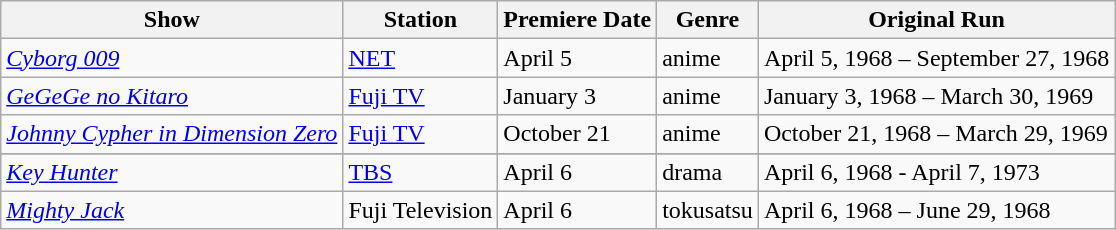<table class="wikitable sortable">
<tr>
<th>Show</th>
<th>Station</th>
<th>Premiere Date</th>
<th>Genre</th>
<th>Original Run</th>
</tr>
<tr>
<td><em><a href='#'>Cyborg 009</a></em></td>
<td><a href='#'>NET</a></td>
<td>April 5</td>
<td>anime</td>
<td>April 5, 1968 – September 27, 1968</td>
</tr>
<tr>
<td><em><a href='#'>GeGeGe no Kitaro</a></em></td>
<td><a href='#'>Fuji TV</a></td>
<td>January 3</td>
<td>anime</td>
<td>January 3, 1968 – March 30, 1969</td>
</tr>
<tr>
<td><em><a href='#'>Johnny Cypher in Dimension Zero</a></em></td>
<td><a href='#'>Fuji TV</a></td>
<td>October 21</td>
<td>anime</td>
<td>October 21, 1968 – March 29, 1969</td>
</tr>
<tr>
</tr>
<tr>
<td><em><a href='#'>Key Hunter</a></em></td>
<td><a href='#'>TBS</a></td>
<td>April 6</td>
<td>drama</td>
<td>April 6, 1968 - April 7, 1973</td>
</tr>
<tr>
<td><em><a href='#'>Mighty Jack</a></em></td>
<td>Fuji Television</td>
<td>April 6</td>
<td>tokusatsu</td>
<td>April 6, 1968 – June 29, 1968</td>
</tr>
</table>
